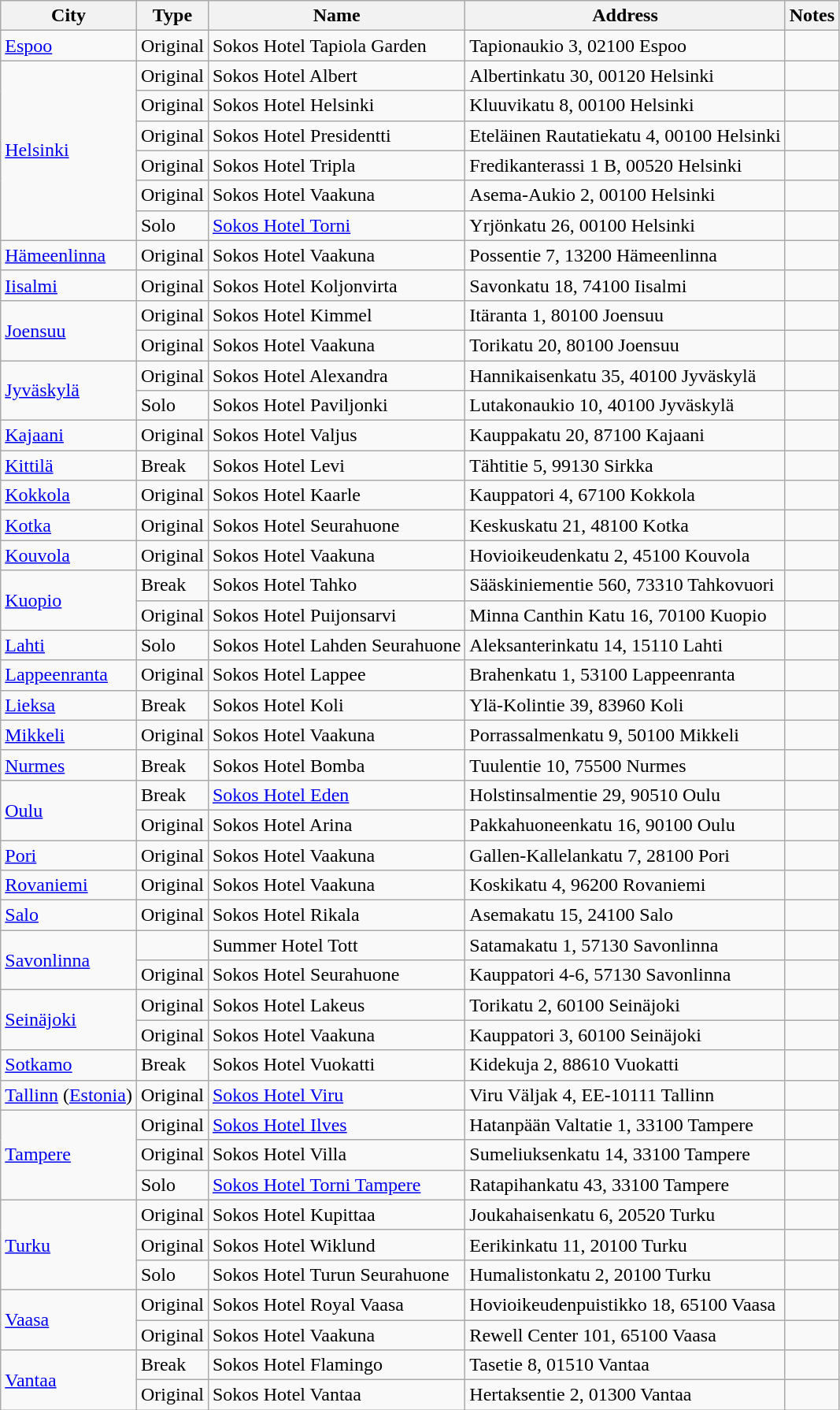<table class="wikitable sortable">
<tr>
<th>City</th>
<th>Type</th>
<th>Name</th>
<th>Address</th>
<th class=unsortable>Notes</th>
</tr>
<tr>
<td><a href='#'>Espoo</a></td>
<td>Original</td>
<td>Sokos Hotel Tapiola Garden</td>
<td>Tapionaukio 3, 02100 Espoo</td>
<td></td>
</tr>
<tr>
<td rowspan="6"><a href='#'>Helsinki</a></td>
<td>Original</td>
<td>Sokos Hotel Albert</td>
<td>Albertinkatu 30, 00120 Helsinki</td>
<td></td>
</tr>
<tr>
<td>Original</td>
<td>Sokos Hotel Helsinki</td>
<td>Kluuvikatu 8, 00100 Helsinki</td>
<td></td>
</tr>
<tr>
<td>Original</td>
<td>Sokos Hotel Presidentti</td>
<td>Eteläinen Rautatiekatu 4, 00100 Helsinki</td>
<td></td>
</tr>
<tr>
<td>Original</td>
<td>Sokos Hotel Tripla</td>
<td>Fredikanterassi 1 B, 00520 Helsinki</td>
<td></td>
</tr>
<tr>
<td>Original</td>
<td>Sokos Hotel Vaakuna</td>
<td>Asema-Aukio 2, 00100 Helsinki</td>
<td></td>
</tr>
<tr>
<td>Solo</td>
<td><a href='#'>Sokos Hotel Torni</a></td>
<td>Yrjönkatu 26, 00100 Helsinki</td>
<td></td>
</tr>
<tr>
<td><a href='#'>Hämeenlinna</a></td>
<td>Original</td>
<td>Sokos Hotel Vaakuna</td>
<td>Possentie 7, 13200 Hämeenlinna</td>
<td></td>
</tr>
<tr>
<td><a href='#'>Iisalmi</a></td>
<td>Original</td>
<td>Sokos Hotel Koljonvirta</td>
<td>Savonkatu 18, 74100 Iisalmi</td>
<td></td>
</tr>
<tr>
<td rowspan="2"><a href='#'>Joensuu</a></td>
<td>Original</td>
<td>Sokos Hotel Kimmel</td>
<td>Itäranta 1, 80100 Joensuu</td>
<td></td>
</tr>
<tr>
<td>Original</td>
<td>Sokos Hotel Vaakuna</td>
<td>Torikatu 20, 80100 Joensuu</td>
<td></td>
</tr>
<tr>
<td rowspan="2"><a href='#'>Jyväskylä</a></td>
<td>Original</td>
<td>Sokos Hotel Alexandra</td>
<td>Hannikaisenkatu 35, 40100 Jyväskylä</td>
<td></td>
</tr>
<tr>
<td>Solo</td>
<td>Sokos Hotel Paviljonki</td>
<td>Lutakonaukio 10, 40100 Jyväskylä</td>
<td></td>
</tr>
<tr>
<td><a href='#'>Kajaani</a></td>
<td>Original</td>
<td>Sokos Hotel Valjus</td>
<td>Kauppakatu 20, 87100 Kajaani</td>
<td></td>
</tr>
<tr>
<td><a href='#'>Kittilä</a></td>
<td>Break</td>
<td>Sokos Hotel Levi</td>
<td>Tähtitie 5, 99130 Sirkka</td>
<td></td>
</tr>
<tr>
<td><a href='#'>Kokkola</a></td>
<td>Original</td>
<td>Sokos Hotel Kaarle</td>
<td>Kauppatori 4, 67100 Kokkola</td>
<td></td>
</tr>
<tr>
<td><a href='#'>Kotka</a></td>
<td>Original</td>
<td>Sokos Hotel Seurahuone</td>
<td>Keskuskatu 21, 48100 Kotka</td>
<td></td>
</tr>
<tr>
<td><a href='#'>Kouvola</a></td>
<td>Original</td>
<td>Sokos Hotel Vaakuna</td>
<td>Hovioikeudenkatu 2, 45100 Kouvola</td>
<td></td>
</tr>
<tr>
<td rowspan="2"><a href='#'>Kuopio</a></td>
<td>Break</td>
<td>Sokos Hotel Tahko</td>
<td>Sääskiniementie 560, 73310 Tahkovuori</td>
<td></td>
</tr>
<tr>
<td>Original</td>
<td>Sokos Hotel Puijonsarvi</td>
<td>Minna Canthin Katu 16, 70100 Kuopio</td>
<td></td>
</tr>
<tr>
<td><a href='#'>Lahti</a></td>
<td>Solo</td>
<td>Sokos Hotel Lahden Seurahuone</td>
<td>Aleksanterinkatu 14, 15110 Lahti</td>
<td></td>
</tr>
<tr>
<td><a href='#'>Lappeenranta</a></td>
<td>Original</td>
<td>Sokos Hotel Lappee</td>
<td>Brahenkatu 1, 53100 Lappeenranta</td>
<td></td>
</tr>
<tr>
<td><a href='#'>Lieksa</a></td>
<td>Break</td>
<td>Sokos Hotel Koli</td>
<td>Ylä-Kolintie 39, 83960 Koli</td>
<td></td>
</tr>
<tr>
<td><a href='#'>Mikkeli</a></td>
<td>Original</td>
<td>Sokos Hotel Vaakuna</td>
<td>Porrassalmenkatu 9, 50100 Mikkeli</td>
<td></td>
</tr>
<tr>
<td><a href='#'>Nurmes</a></td>
<td>Break</td>
<td>Sokos Hotel Bomba</td>
<td>Tuulentie 10, 75500 Nurmes</td>
<td></td>
</tr>
<tr>
<td rowspan="2"><a href='#'>Oulu</a></td>
<td>Break</td>
<td><a href='#'>Sokos Hotel Eden</a></td>
<td>Holstinsalmentie 29, 90510 Oulu</td>
<td></td>
</tr>
<tr>
<td>Original</td>
<td>Sokos Hotel Arina</td>
<td>Pakkahuoneenkatu 16, 90100 Oulu</td>
<td></td>
</tr>
<tr>
<td><a href='#'>Pori</a></td>
<td>Original</td>
<td>Sokos Hotel Vaakuna</td>
<td>Gallen-Kallelankatu 7, 28100 Pori</td>
<td></td>
</tr>
<tr>
<td><a href='#'>Rovaniemi</a></td>
<td>Original</td>
<td>Sokos Hotel Vaakuna</td>
<td>Koskikatu 4, 96200 Rovaniemi</td>
<td></td>
</tr>
<tr>
<td><a href='#'>Salo</a></td>
<td>Original</td>
<td>Sokos Hotel Rikala</td>
<td>Asemakatu 15, 24100 Salo</td>
<td></td>
</tr>
<tr>
<td rowspan="2"><a href='#'>Savonlinna</a></td>
<td></td>
<td>Summer Hotel Tott</td>
<td>Satamakatu 1, 57130 Savonlinna</td>
<td></td>
</tr>
<tr>
<td>Original</td>
<td>Sokos Hotel Seurahuone</td>
<td>Kauppatori 4-6, 57130 Savonlinna</td>
<td></td>
</tr>
<tr>
<td rowspan="2"><a href='#'>Seinäjoki</a></td>
<td>Original</td>
<td>Sokos Hotel Lakeus</td>
<td>Torikatu 2, 60100 Seinäjoki</td>
<td></td>
</tr>
<tr>
<td>Original</td>
<td>Sokos Hotel Vaakuna</td>
<td>Kauppatori 3, 60100 Seinäjoki</td>
<td></td>
</tr>
<tr>
<td><a href='#'>Sotkamo</a></td>
<td>Break</td>
<td>Sokos Hotel Vuokatti</td>
<td>Kidekuja 2, 88610 Vuokatti</td>
<td></td>
</tr>
<tr>
<td><a href='#'>Tallinn</a> (<a href='#'>Estonia</a>)</td>
<td>Original</td>
<td><a href='#'>Sokos Hotel Viru</a></td>
<td>Viru Väljak 4, EE-10111 Tallinn</td>
<td></td>
</tr>
<tr>
<td rowspan="3"><a href='#'>Tampere</a></td>
<td>Original</td>
<td><a href='#'>Sokos Hotel Ilves</a></td>
<td>Hatanpään Valtatie 1, 33100 Tampere</td>
<td></td>
</tr>
<tr>
<td>Original</td>
<td>Sokos Hotel Villa</td>
<td>Sumeliuksenkatu 14, 33100 Tampere</td>
<td></td>
</tr>
<tr>
<td>Solo</td>
<td><a href='#'>Sokos Hotel Torni Tampere</a></td>
<td>Ratapihankatu 43, 33100 Tampere</td>
<td></td>
</tr>
<tr>
<td rowspan="3"><a href='#'>Turku</a></td>
<td>Original</td>
<td>Sokos Hotel Kupittaa</td>
<td>Joukahaisenkatu 6, 20520 Turku</td>
<td></td>
</tr>
<tr>
<td>Original</td>
<td>Sokos Hotel Wiklund</td>
<td>Eerikinkatu 11, 20100 Turku</td>
<td></td>
</tr>
<tr>
<td>Solo</td>
<td>Sokos Hotel Turun Seurahuone</td>
<td>Humalistonkatu 2, 20100 Turku</td>
<td></td>
</tr>
<tr>
<td rowspan="2"><a href='#'>Vaasa</a></td>
<td>Original</td>
<td>Sokos Hotel Royal Vaasa</td>
<td>Hovioikeudenpuistikko 18, 65100 Vaasa</td>
<td></td>
</tr>
<tr>
<td>Original</td>
<td>Sokos Hotel Vaakuna</td>
<td>Rewell Center 101, 65100 Vaasa</td>
<td></td>
</tr>
<tr>
<td rowspan="2"><a href='#'>Vantaa</a></td>
<td>Break</td>
<td>Sokos Hotel Flamingo</td>
<td>Tasetie 8, 01510 Vantaa</td>
<td></td>
</tr>
<tr>
<td>Original</td>
<td>Sokos Hotel Vantaa</td>
<td>Hertaksentie 2, 01300 Vantaa</td>
<td></td>
</tr>
</table>
